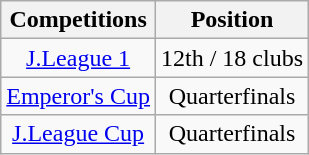<table class="wikitable" style="text-align:center;">
<tr>
<th>Competitions</th>
<th>Position</th>
</tr>
<tr>
<td><a href='#'>J.League 1</a></td>
<td>12th / 18 clubs</td>
</tr>
<tr>
<td><a href='#'>Emperor's Cup</a></td>
<td>Quarterfinals</td>
</tr>
<tr>
<td><a href='#'>J.League Cup</a></td>
<td>Quarterfinals</td>
</tr>
</table>
